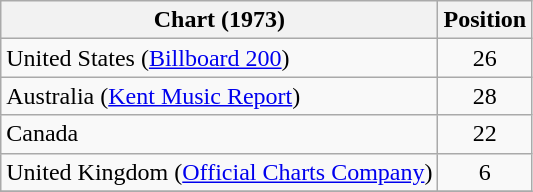<table class="wikitable sortable">
<tr>
<th>Chart (1973)</th>
<th>Position</th>
</tr>
<tr>
<td>United States (<a href='#'>Billboard 200</a>)</td>
<td align="center">26</td>
</tr>
<tr>
<td>Australia (<a href='#'>Kent Music Report</a>)</td>
<td align="center">28</td>
</tr>
<tr>
<td>Canada</td>
<td align="center">22</td>
</tr>
<tr>
<td>United Kingdom (<a href='#'>Official Charts Company</a>)</td>
<td align="center">6</td>
</tr>
<tr>
</tr>
</table>
